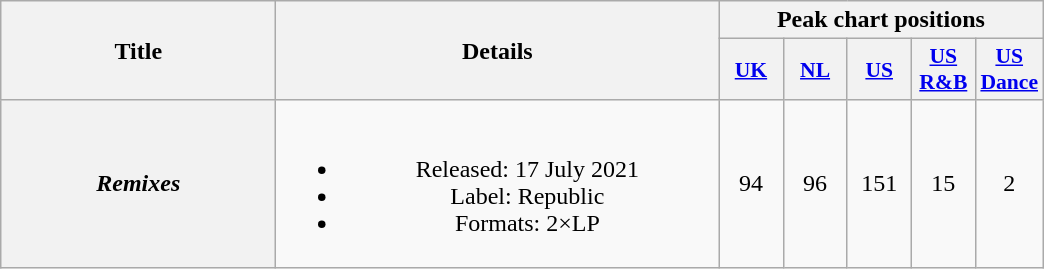<table class="wikitable plainrowheaders" style="text-align:center;">
<tr>
<th scope="col" rowspan="2" style="width:11em;">Title</th>
<th scope="col" rowspan="2" style="width:18em;">Details</th>
<th scope="col" colspan="5">Peak chart positions</th>
</tr>
<tr>
<th scope="col" style="width:2.5em;font-size:90%;"><a href='#'>UK</a><br></th>
<th scope="col" style="width:2.5em;font-size:90%;"><a href='#'>NL</a><br></th>
<th scope="col" style="width:2.5em;font-size:90%;"><a href='#'>US</a><br></th>
<th scope="col" style="width:2.5em;font-size:90%;"><a href='#'>US<br>R&B</a><br></th>
<th scope="col" style="width:2.5em;font-size:90%;"><a href='#'>US<br>Dance</a><br></th>
</tr>
<tr>
<th scope="row"><em>Remixes</em></th>
<td><br><ul><li>Released: 17 July 2021</li><li>Label: Republic</li><li>Formats: 2×LP</li></ul></td>
<td>94</td>
<td>96</td>
<td>151</td>
<td>15</td>
<td>2</td>
</tr>
</table>
